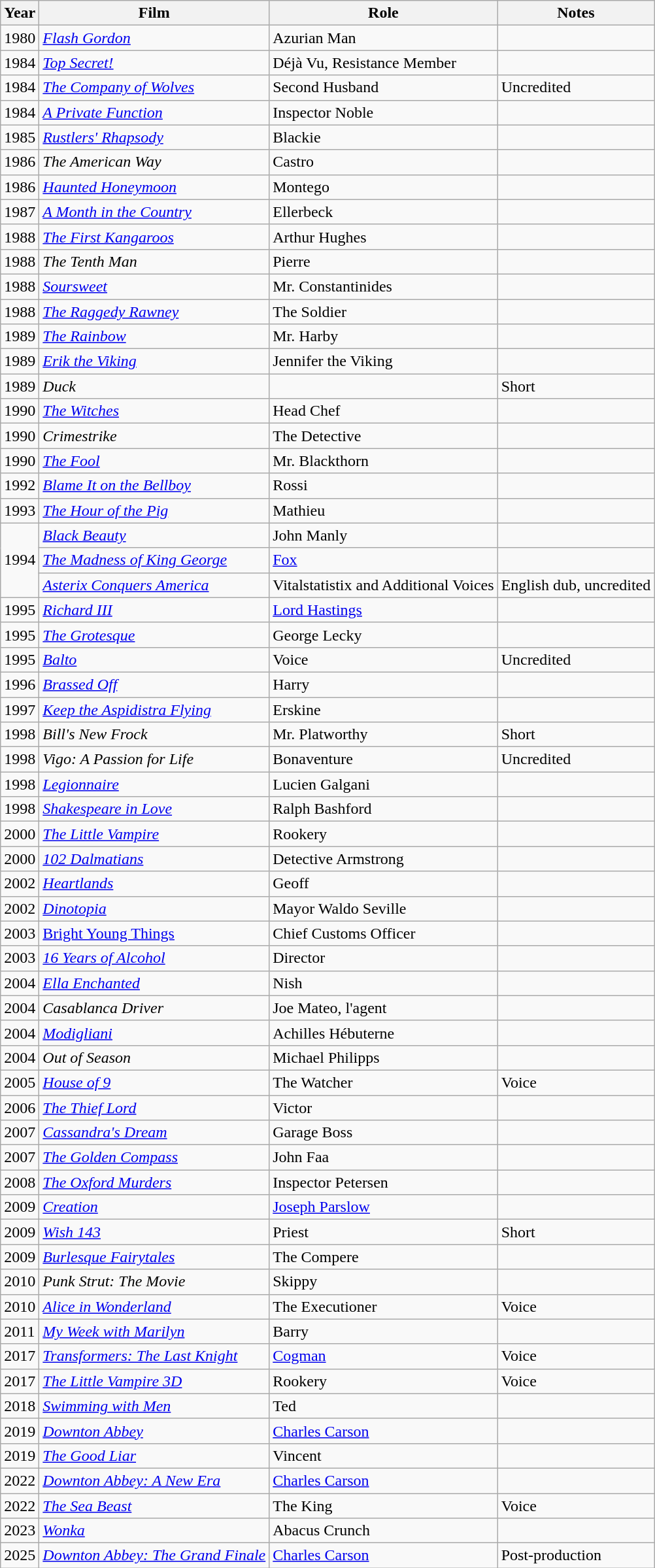<table class="wikitable">
<tr>
<th>Year</th>
<th>Film</th>
<th>Role</th>
<th>Notes</th>
</tr>
<tr>
<td>1980</td>
<td><em><a href='#'>Flash Gordon</a></em></td>
<td>Azurian Man</td>
<td></td>
</tr>
<tr>
<td>1984</td>
<td><em><a href='#'>Top Secret!</a></em></td>
<td>Déjà Vu, Resistance Member</td>
<td></td>
</tr>
<tr>
<td>1984</td>
<td><em><a href='#'>The Company of Wolves</a></em></td>
<td>Second Husband</td>
<td>Uncredited</td>
</tr>
<tr>
<td>1984</td>
<td><em><a href='#'>A Private Function</a></em></td>
<td>Inspector Noble</td>
<td></td>
</tr>
<tr>
<td>1985</td>
<td><em><a href='#'>Rustlers' Rhapsody</a></em></td>
<td>Blackie</td>
<td></td>
</tr>
<tr>
<td>1986</td>
<td><em>The American Way</em></td>
<td>Castro</td>
<td></td>
</tr>
<tr>
<td>1986</td>
<td><em><a href='#'>Haunted Honeymoon</a></em></td>
<td>Montego</td>
<td></td>
</tr>
<tr>
<td>1987</td>
<td><em><a href='#'>A Month in the Country</a></em></td>
<td>Ellerbeck</td>
<td></td>
</tr>
<tr>
<td>1988</td>
<td><em><a href='#'>The First Kangaroos</a></em></td>
<td>Arthur Hughes</td>
<td></td>
</tr>
<tr>
<td>1988</td>
<td><em>The Tenth Man</em></td>
<td>Pierre</td>
<td></td>
</tr>
<tr>
<td>1988</td>
<td><em><a href='#'>Soursweet</a></em></td>
<td>Mr. Constantinides</td>
<td></td>
</tr>
<tr>
<td>1988</td>
<td><em><a href='#'>The Raggedy Rawney</a></em></td>
<td>The Soldier</td>
<td></td>
</tr>
<tr>
<td>1989</td>
<td><em><a href='#'>The Rainbow</a></em></td>
<td>Mr. Harby</td>
<td></td>
</tr>
<tr>
<td>1989</td>
<td><em><a href='#'>Erik the Viking</a></em></td>
<td>Jennifer the Viking</td>
<td></td>
</tr>
<tr>
<td>1989</td>
<td><em>Duck</em></td>
<td></td>
<td>Short</td>
</tr>
<tr>
<td>1990</td>
<td><em><a href='#'>The Witches</a></em></td>
<td>Head Chef</td>
<td></td>
</tr>
<tr>
<td>1990</td>
<td><em>Crimestrike</em></td>
<td>The Detective</td>
<td></td>
</tr>
<tr>
<td>1990</td>
<td><em><a href='#'>The Fool</a></em></td>
<td>Mr. Blackthorn</td>
<td></td>
</tr>
<tr>
<td>1992</td>
<td><em><a href='#'>Blame It on the Bellboy</a></em></td>
<td>Rossi</td>
<td></td>
</tr>
<tr>
<td>1993</td>
<td><em><a href='#'>The Hour of the Pig</a></em></td>
<td>Mathieu</td>
<td></td>
</tr>
<tr>
<td rowspan="3">1994</td>
<td><em><a href='#'>Black Beauty</a></em></td>
<td>John Manly</td>
<td></td>
</tr>
<tr>
<td><em><a href='#'>The Madness of King George</a></em></td>
<td><a href='#'>Fox</a></td>
<td></td>
</tr>
<tr>
<td><em><a href='#'>Asterix Conquers America</a></em></td>
<td>Vitalstatistix and Additional Voices</td>
<td>English dub, uncredited</td>
</tr>
<tr>
<td>1995</td>
<td><em><a href='#'>Richard III</a></em></td>
<td><a href='#'>Lord Hastings</a></td>
<td></td>
</tr>
<tr>
<td>1995</td>
<td><em><a href='#'>The Grotesque</a></em></td>
<td>George Lecky</td>
<td></td>
</tr>
<tr>
<td>1995</td>
<td><em><a href='#'>Balto</a></em></td>
<td>Voice</td>
<td>Uncredited</td>
</tr>
<tr>
<td>1996</td>
<td><em><a href='#'>Brassed Off</a></em></td>
<td>Harry</td>
<td></td>
</tr>
<tr>
<td>1997</td>
<td><em><a href='#'>Keep the Aspidistra Flying</a></em></td>
<td>Erskine</td>
<td></td>
</tr>
<tr>
<td>1998</td>
<td><em>Bill's New Frock</em></td>
<td>Mr. Platworthy</td>
<td>Short</td>
</tr>
<tr>
<td>1998</td>
<td><em>Vigo: A Passion for Life</em></td>
<td>Bonaventure</td>
<td>Uncredited</td>
</tr>
<tr>
<td>1998</td>
<td><em><a href='#'>Legionnaire</a></em></td>
<td>Lucien Galgani</td>
<td></td>
</tr>
<tr>
<td>1998</td>
<td><em><a href='#'>Shakespeare in Love</a></em></td>
<td>Ralph Bashford</td>
<td></td>
</tr>
<tr>
<td>2000</td>
<td><em><a href='#'>The Little Vampire</a></em></td>
<td>Rookery</td>
<td></td>
</tr>
<tr>
<td>2000</td>
<td><em><a href='#'>102 Dalmatians</a></em></td>
<td>Detective Armstrong</td>
<td></td>
</tr>
<tr>
<td>2002</td>
<td><em><a href='#'>Heartlands</a></em></td>
<td>Geoff</td>
<td></td>
</tr>
<tr>
<td>2002</td>
<td><a href='#'><em>Dinotopia</em></a></td>
<td>Mayor Waldo Seville</td>
<td></td>
</tr>
<tr>
<td>2003</td>
<td><em><a href='#'></em> Bright Young Things<em></a></em></td>
<td>Chief Customs Officer</td>
<td></td>
</tr>
<tr>
<td>2003</td>
<td><em><a href='#'>16 Years of Alcohol</a></em></td>
<td>Director</td>
<td></td>
</tr>
<tr>
<td>2004</td>
<td><em><a href='#'>Ella Enchanted</a></em></td>
<td>Nish</td>
<td></td>
</tr>
<tr>
<td>2004</td>
<td><em>Casablanca Driver</em></td>
<td>Joe Mateo, l'agent</td>
<td></td>
</tr>
<tr>
<td>2004</td>
<td><em><a href='#'>Modigliani</a></em></td>
<td>Achilles Hébuterne</td>
<td></td>
</tr>
<tr>
<td>2004</td>
<td><em>Out of Season</em></td>
<td>Michael Philipps</td>
<td></td>
</tr>
<tr>
<td>2005</td>
<td><em><a href='#'>House of 9</a></em></td>
<td>The Watcher</td>
<td>Voice</td>
</tr>
<tr>
<td>2006</td>
<td><em><a href='#'>The Thief Lord</a></em></td>
<td>Victor</td>
<td></td>
</tr>
<tr>
<td>2007</td>
<td><em><a href='#'>Cassandra's Dream</a></em></td>
<td>Garage Boss</td>
<td></td>
</tr>
<tr>
<td>2007</td>
<td><em><a href='#'>The Golden Compass</a></em></td>
<td>John Faa</td>
<td></td>
</tr>
<tr>
<td>2008</td>
<td><em><a href='#'>The Oxford Murders</a></em></td>
<td>Inspector Petersen</td>
<td></td>
</tr>
<tr>
<td>2009</td>
<td><em><a href='#'>Creation</a></em></td>
<td><a href='#'>Joseph Parslow</a></td>
<td></td>
</tr>
<tr>
<td>2009</td>
<td><em><a href='#'>Wish 143</a></em></td>
<td>Priest</td>
<td>Short</td>
</tr>
<tr>
<td>2009</td>
<td><em><a href='#'>Burlesque Fairytales</a></em></td>
<td>The Compere</td>
<td></td>
</tr>
<tr>
<td>2010</td>
<td><em>Punk Strut: The Movie</em></td>
<td>Skippy</td>
<td></td>
</tr>
<tr>
<td>2010</td>
<td><em><a href='#'>Alice in Wonderland</a></em></td>
<td>The Executioner</td>
<td>Voice</td>
</tr>
<tr>
<td>2011</td>
<td><em><a href='#'>My Week with Marilyn</a></em></td>
<td>Barry</td>
<td></td>
</tr>
<tr>
<td>2017</td>
<td><em><a href='#'>Transformers: The Last Knight</a></em></td>
<td><a href='#'>Cogman</a></td>
<td>Voice</td>
</tr>
<tr>
<td>2017</td>
<td><em><a href='#'>The Little Vampire 3D</a></em></td>
<td>Rookery</td>
<td>Voice</td>
</tr>
<tr>
<td>2018</td>
<td><em><a href='#'>Swimming with Men</a></em></td>
<td>Ted</td>
<td></td>
</tr>
<tr>
<td>2019</td>
<td><em><a href='#'>Downton Abbey</a></em></td>
<td><a href='#'>Charles Carson</a></td>
<td></td>
</tr>
<tr>
<td>2019</td>
<td><em><a href='#'>The Good Liar</a></em></td>
<td>Vincent</td>
<td></td>
</tr>
<tr>
<td>2022</td>
<td><em><a href='#'>Downton Abbey: A New Era</a></em></td>
<td><a href='#'>Charles Carson</a></td>
<td></td>
</tr>
<tr>
<td>2022</td>
<td><em><a href='#'>The Sea Beast</a></em></td>
<td>The King</td>
<td>Voice</td>
</tr>
<tr>
<td>2023</td>
<td><em><a href='#'>Wonka</a></em></td>
<td>Abacus Crunch</td>
<td></td>
</tr>
<tr>
<td>2025</td>
<td><em><a href='#'>Downton Abbey: The Grand Finale</a></em></td>
<td><a href='#'>Charles Carson</a></td>
<td>Post-production</td>
</tr>
</table>
